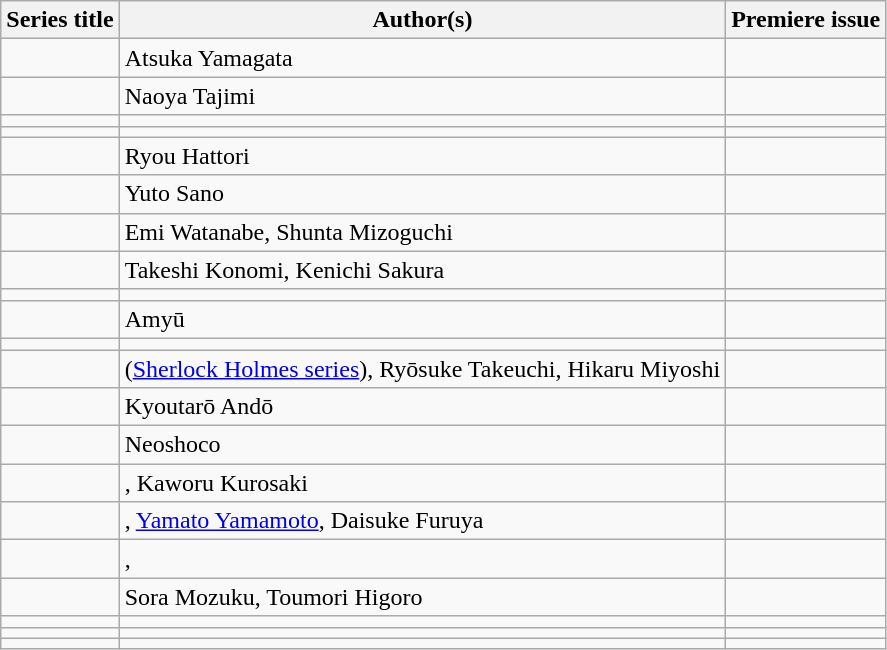<table class="wikitable sortable">
<tr>
<th scope="col">Series title</th>
<th scope="col">Author(s)</th>
<th scope="col">Premiere issue</th>
</tr>
<tr>
<td></td>
<td>Atsuka Yamagata</td>
<td></td>
</tr>
<tr>
<td></td>
<td>Naoya Tajimi</td>
<td></td>
</tr>
<tr>
<td></td>
<td></td>
<td></td>
</tr>
<tr>
<td></td>
<td></td>
<td></td>
</tr>
<tr>
<td></td>
<td>Ryou Hattori</td>
<td></td>
</tr>
<tr>
<td></td>
<td>Yuto Sano</td>
<td></td>
</tr>
<tr>
<td></td>
<td>Emi Watanabe, Shunta Mizoguchi</td>
<td></td>
</tr>
<tr>
<td></td>
<td>Takeshi Konomi, Kenichi Sakura</td>
<td></td>
</tr>
<tr>
<td></td>
<td></td>
<td></td>
</tr>
<tr>
<td></td>
<td>Amyū</td>
<td></td>
</tr>
<tr>
<td></td>
<td></td>
<td></td>
</tr>
<tr>
<td></td>
<td> (<a href='#'>Sherlock Holmes series</a>), Ryōsuke Takeuchi, Hikaru Miyoshi</td>
<td></td>
</tr>
<tr>
<td></td>
<td>Kyoutarō Andō</td>
<td></td>
</tr>
<tr>
<td></td>
<td>Neoshoco</td>
<td></td>
</tr>
<tr>
<td></td>
<td>, Kaworu Kurosaki</td>
<td></td>
</tr>
<tr>
<td></td>
<td>, <a href='#'>Yamato Yamamoto</a>, Daisuke Furuya</td>
<td></td>
</tr>
<tr>
<td></td>
<td>, </td>
<td></td>
</tr>
<tr>
<td></td>
<td>Sora Mozuku, Toumori Higoro</td>
<td></td>
</tr>
<tr>
<td></td>
<td></td>
<td></td>
</tr>
<tr>
<td></td>
<td></td>
<td></td>
</tr>
<tr>
<td></td>
<td></td>
<td></td>
</tr>
</table>
